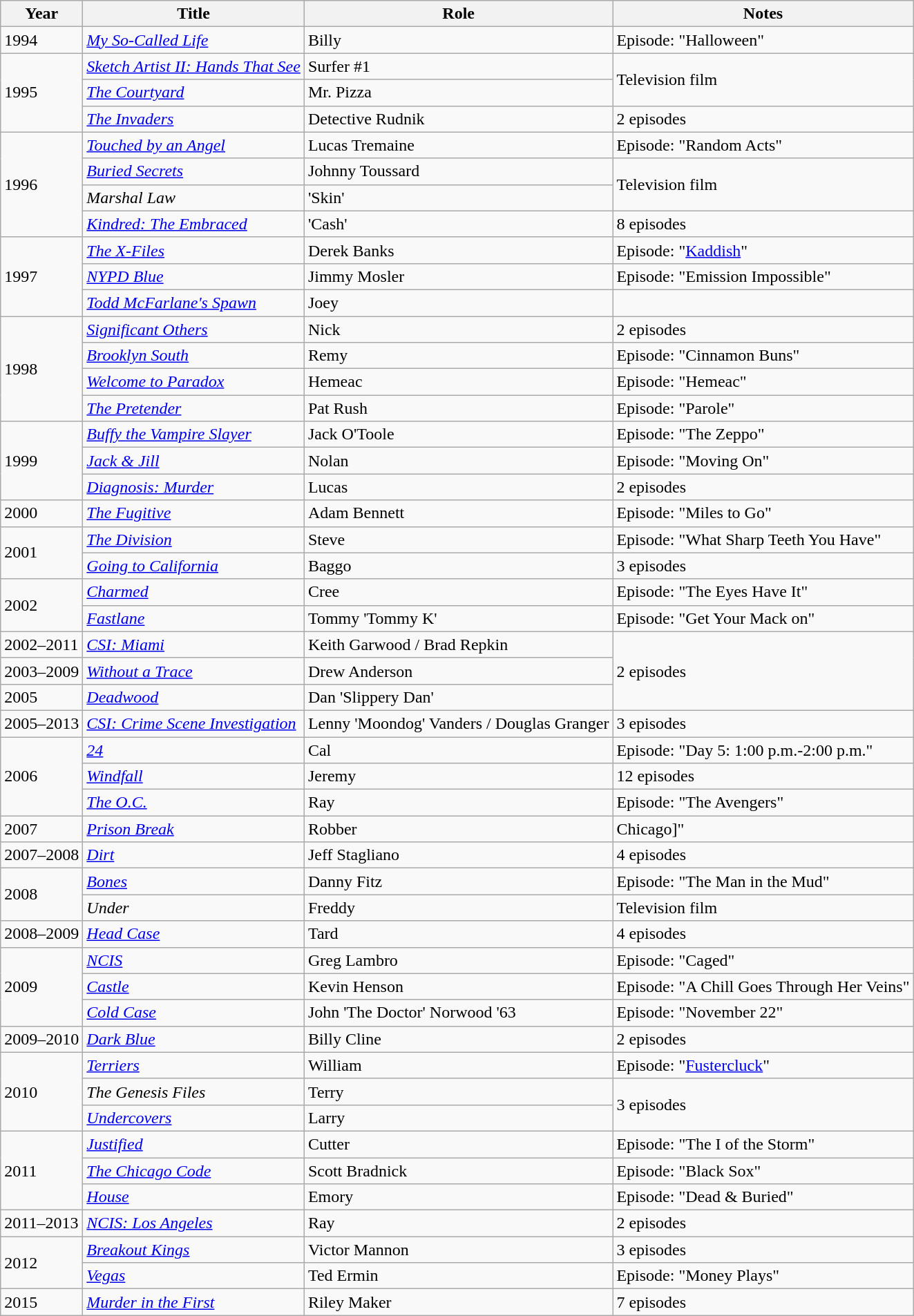<table class="wikitable sortable">
<tr>
<th>Year</th>
<th>Title</th>
<th>Role</th>
<th>Notes</th>
</tr>
<tr>
<td>1994</td>
<td><em><a href='#'>My So-Called Life</a></em></td>
<td>Billy</td>
<td>Episode: "Halloween"</td>
</tr>
<tr>
<td rowspan="3">1995</td>
<td><em><a href='#'>Sketch Artist II: Hands That See</a></em></td>
<td>Surfer #1</td>
<td rowspan="2">Television film</td>
</tr>
<tr>
<td><em><a href='#'>The Courtyard</a></em></td>
<td>Mr. Pizza</td>
</tr>
<tr>
<td><a href='#'><em>The Invaders</em></a></td>
<td>Detective Rudnik</td>
<td>2 episodes</td>
</tr>
<tr>
<td rowspan="4">1996</td>
<td><em><a href='#'>Touched by an Angel</a></em></td>
<td>Lucas Tremaine</td>
<td>Episode: "Random Acts"</td>
</tr>
<tr>
<td><a href='#'><em>Buried Secrets</em></a></td>
<td>Johnny Toussard</td>
<td rowspan="2">Television film</td>
</tr>
<tr>
<td><em>Marshal Law</em></td>
<td>'Skin'</td>
</tr>
<tr>
<td><em><a href='#'>Kindred: The Embraced</a></em></td>
<td>'Cash'</td>
<td>8 episodes</td>
</tr>
<tr>
<td rowspan="3">1997</td>
<td><em><a href='#'>The X-Files</a></em></td>
<td>Derek Banks</td>
<td>Episode: "<a href='#'>Kaddish</a>"</td>
</tr>
<tr>
<td><em><a href='#'>NYPD Blue</a></em></td>
<td>Jimmy Mosler</td>
<td>Episode: "Emission Impossible"</td>
</tr>
<tr>
<td><em><a href='#'>Todd McFarlane's Spawn</a></em></td>
<td>Joey</td>
<td></td>
</tr>
<tr>
<td rowspan="4">1998</td>
<td><a href='#'><em>Significant Others</em></a></td>
<td>Nick</td>
<td>2 episodes</td>
</tr>
<tr>
<td><em><a href='#'>Brooklyn South</a></em></td>
<td>Remy</td>
<td>Episode: "Cinnamon Buns"</td>
</tr>
<tr>
<td><em><a href='#'>Welcome to Paradox</a></em></td>
<td>Hemeac</td>
<td>Episode: "Hemeac"</td>
</tr>
<tr>
<td><a href='#'><em>The Pretender</em></a></td>
<td>Pat Rush</td>
<td>Episode: "Parole"</td>
</tr>
<tr>
<td rowspan="3">1999</td>
<td><em><a href='#'>Buffy the Vampire Slayer</a></em></td>
<td>Jack O'Toole</td>
<td>Episode: "The Zeppo"</td>
</tr>
<tr>
<td><a href='#'><em>Jack & Jill</em></a></td>
<td>Nolan</td>
<td>Episode: "Moving On"</td>
</tr>
<tr>
<td><em><a href='#'>Diagnosis: Murder</a></em></td>
<td>Lucas</td>
<td>2 episodes</td>
</tr>
<tr>
<td>2000</td>
<td><a href='#'><em>The Fugitive</em></a></td>
<td>Adam Bennett</td>
<td>Episode: "Miles to Go"</td>
</tr>
<tr>
<td rowspan="2">2001</td>
<td><em><a href='#'>The Division</a></em></td>
<td>Steve</td>
<td>Episode: "What Sharp Teeth You Have"</td>
</tr>
<tr>
<td><a href='#'><em>Going to California</em></a></td>
<td>Baggo</td>
<td>3 episodes</td>
</tr>
<tr>
<td rowspan="2">2002</td>
<td><em><a href='#'>Charmed</a></em></td>
<td>Cree</td>
<td>Episode: "The Eyes Have It"</td>
</tr>
<tr>
<td><a href='#'><em>Fastlane</em></a></td>
<td>Tommy 'Tommy K'</td>
<td>Episode: "Get Your Mack on"</td>
</tr>
<tr>
<td>2002–2011</td>
<td><em><a href='#'>CSI: Miami</a></em></td>
<td>Keith Garwood / Brad Repkin</td>
<td rowspan="3">2 episodes</td>
</tr>
<tr>
<td>2003–2009</td>
<td><em><a href='#'>Without a Trace</a></em></td>
<td>Drew Anderson</td>
</tr>
<tr>
<td>2005</td>
<td><a href='#'><em>Deadwood</em></a></td>
<td>Dan 'Slippery Dan'</td>
</tr>
<tr>
<td>2005–2013</td>
<td><em><a href='#'>CSI: Crime Scene Investigation</a></em></td>
<td>Lenny 'Moondog' Vanders / Douglas Granger</td>
<td>3 episodes</td>
</tr>
<tr>
<td rowspan="3">2006</td>
<td><a href='#'><em>24</em></a></td>
<td>Cal</td>
<td>Episode: "Day 5: 1:00 p.m.-2:00 p.m."</td>
</tr>
<tr>
<td><a href='#'><em>Windfall</em></a></td>
<td>Jeremy</td>
<td>12 episodes</td>
</tr>
<tr>
<td><em><a href='#'>The O.C.</a></em></td>
<td>Ray</td>
<td>Episode: "The Avengers"</td>
</tr>
<tr>
<td>2007</td>
<td><em><a href='#'>Prison Break</a></em></td>
<td>Robber</td>
<td Episode: "[[Chicago (Prison Break)>Chicago]"</td>
</tr>
<tr>
<td>2007–2008</td>
<td><a href='#'><em>Dirt</em></a></td>
<td>Jeff Stagliano</td>
<td>4 episodes</td>
</tr>
<tr>
<td rowspan="2">2008</td>
<td><a href='#'><em>Bones</em></a></td>
<td>Danny Fitz</td>
<td>Episode: "The Man in the Mud"</td>
</tr>
<tr>
<td><em>Under</em></td>
<td>Freddy</td>
<td>Television film</td>
</tr>
<tr>
<td>2008–2009</td>
<td><em><a href='#'>Head Case</a></em></td>
<td>Tard</td>
<td>4 episodes</td>
</tr>
<tr>
<td rowspan="3">2009</td>
<td><a href='#'><em>NCIS</em></a></td>
<td>Greg Lambro</td>
<td>Episode: "Caged"</td>
</tr>
<tr>
<td><a href='#'><em>Castle</em></a></td>
<td>Kevin Henson</td>
<td>Episode: "A Chill Goes Through Her Veins"</td>
</tr>
<tr>
<td><em><a href='#'>Cold Case</a></em></td>
<td>John 'The Doctor' Norwood '63</td>
<td>Episode: "November 22"</td>
</tr>
<tr>
<td>2009–2010</td>
<td><a href='#'><em>Dark Blue</em></a></td>
<td>Billy Cline</td>
<td>2 episodes</td>
</tr>
<tr>
<td rowspan="3">2010</td>
<td><a href='#'><em>Terriers</em></a></td>
<td>William</td>
<td>Episode: "<a href='#'>Fustercluck</a>"</td>
</tr>
<tr>
<td><em>The Genesis Files</em></td>
<td>Terry</td>
<td rowspan="2">3 episodes</td>
</tr>
<tr>
<td><a href='#'><em>Undercovers</em></a></td>
<td>Larry</td>
</tr>
<tr>
<td rowspan="3">2011</td>
<td><a href='#'><em>Justified</em></a></td>
<td>Cutter</td>
<td>Episode: "The I of the Storm"</td>
</tr>
<tr>
<td><em><a href='#'>The Chicago Code</a></em></td>
<td>Scott Bradnick</td>
<td>Episode: "Black Sox"</td>
</tr>
<tr>
<td><a href='#'><em>House</em></a></td>
<td>Emory</td>
<td>Episode: "Dead & Buried"</td>
</tr>
<tr>
<td>2011–2013</td>
<td><em><a href='#'>NCIS: Los Angeles</a></em></td>
<td>Ray</td>
<td>2 episodes</td>
</tr>
<tr>
<td rowspan="2">2012</td>
<td><em><a href='#'>Breakout Kings</a></em></td>
<td>Victor Mannon</td>
<td>3 episodes</td>
</tr>
<tr>
<td><a href='#'><em>Vegas</em></a></td>
<td>Ted Ermin</td>
<td>Episode: "Money Plays"</td>
</tr>
<tr>
<td>2015</td>
<td><a href='#'><em>Murder in the First</em></a></td>
<td>Riley Maker</td>
<td>7 episodes</td>
</tr>
</table>
